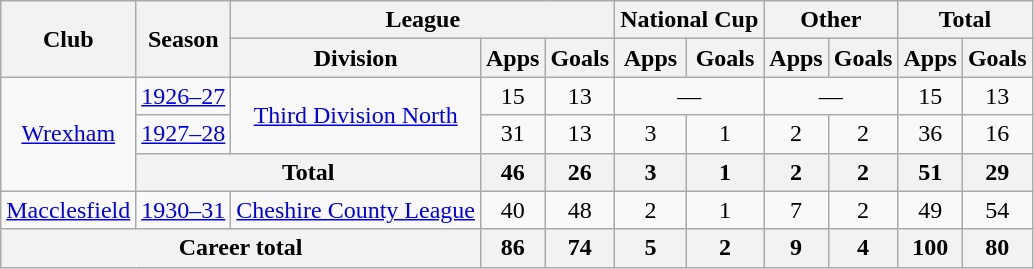<table class="wikitable" style="text-align: center">
<tr>
<th rowspan="2">Club</th>
<th rowspan="2">Season</th>
<th colspan="3">League</th>
<th colspan="2">National Cup</th>
<th colspan="2">Other</th>
<th colspan="2">Total</th>
</tr>
<tr>
<th>Division</th>
<th>Apps</th>
<th>Goals</th>
<th>Apps</th>
<th>Goals</th>
<th>Apps</th>
<th>Goals</th>
<th>Apps</th>
<th>Goals</th>
</tr>
<tr>
<td rowspan="3"><a href='#'>Wrexham</a></td>
<td><a href='#'>1926–27</a></td>
<td rowspan="2"><a href='#'>Third Division North</a></td>
<td>15</td>
<td>13</td>
<td colspan="2">―</td>
<td colspan="2">―</td>
<td>15</td>
<td>13</td>
</tr>
<tr>
<td><a href='#'>1927–28</a></td>
<td>31</td>
<td>13</td>
<td>3</td>
<td>1</td>
<td>2</td>
<td>2</td>
<td>36</td>
<td>16</td>
</tr>
<tr>
<th colspan="2">Total</th>
<th>46</th>
<th>26</th>
<th>3</th>
<th>1</th>
<th>2</th>
<th>2</th>
<th>51</th>
<th>29</th>
</tr>
<tr>
<td><a href='#'>Macclesfield</a></td>
<td><a href='#'>1930–31</a></td>
<td><a href='#'>Cheshire County League</a></td>
<td>40</td>
<td>48</td>
<td>2</td>
<td>1</td>
<td>7</td>
<td>2</td>
<td>49</td>
<td>54</td>
</tr>
<tr>
<th colspan="3">Career total</th>
<th>86</th>
<th>74</th>
<th>5</th>
<th>2</th>
<th>9</th>
<th>4</th>
<th>100</th>
<th>80</th>
</tr>
</table>
